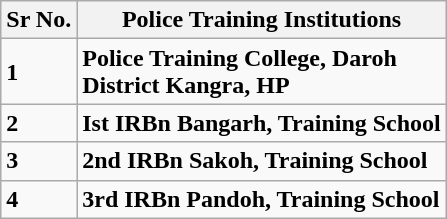<table class="wikitable">
<tr>
<th><strong>Sr No.</strong></th>
<th><strong>Police Training Institutions</strong></th>
</tr>
<tr>
<td><strong>1</strong></td>
<td><strong>Police Training College, Daroh</strong><br><strong>District Kangra, HP</strong></td>
</tr>
<tr>
<td><strong>2</strong></td>
<td><strong>Ist IRBn Bangarh, Training School</strong></td>
</tr>
<tr>
<td><strong>3</strong></td>
<td><strong>2nd IRBn Sakoh, Training School</strong></td>
</tr>
<tr>
<td><strong>4</strong></td>
<td><strong>3rd IRBn Pandoh, Training School</strong></td>
</tr>
</table>
